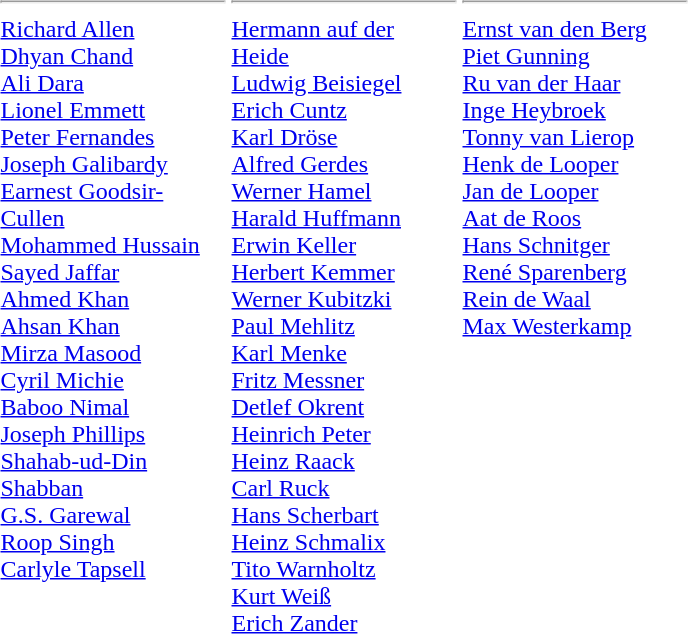<table>
<tr valign=top>
<td width=150><hr> <a href='#'>Richard Allen</a><br> <a href='#'>Dhyan Chand</a><br> <a href='#'>Ali Dara</a><br> <a href='#'>Lionel Emmett</a><br> <a href='#'>Peter Fernandes</a><br> <a href='#'>Joseph Galibardy</a><br> <a href='#'>Earnest Goodsir-Cullen</a><br> <a href='#'>Mohammed Hussain</a><br> <a href='#'>Sayed Jaffar</a><br> <a href='#'>Ahmed Khan</a><br> <a href='#'>Ahsan Khan</a><br> <a href='#'>Mirza Masood</a><br> <a href='#'>Cyril Michie</a><br> <a href='#'>Baboo Nimal</a><br> <a href='#'>Joseph Phillips</a><br> <a href='#'>Shahab-ud-Din Shabban</a><br> <a href='#'>G.S. Garewal</a><br> <a href='#'>Roop Singh</a><br> <a href='#'>Carlyle Tapsell</a></td>
<td width=150><hr><a href='#'>Hermann auf der Heide</a><br><a href='#'>Ludwig Beisiegel</a><br><a href='#'>Erich Cuntz</a><br><a href='#'>Karl Dröse</a><br><a href='#'>Alfred Gerdes</a><br><a href='#'>Werner Hamel</a><br><a href='#'>Harald Huffmann</a><br><a href='#'>Erwin Keller</a><br><a href='#'>Herbert Kemmer</a><br><a href='#'>Werner Kubitzki</a><br><a href='#'>Paul Mehlitz</a><br><a href='#'>Karl Menke</a><br><a href='#'>Fritz Messner</a><br><a href='#'>Detlef Okrent</a><br><a href='#'>Heinrich Peter</a><br><a href='#'>Heinz Raack</a><br><a href='#'>Carl Ruck</a><br><a href='#'>Hans Scherbart</a><br><a href='#'>Heinz Schmalix</a><br><a href='#'>Tito Warnholtz</a><br><a href='#'>Kurt Weiß</a><br><a href='#'>Erich Zander</a></td>
<td width=150><hr><a href='#'>Ernst van den Berg</a><br><a href='#'>Piet Gunning</a><br><a href='#'>Ru van der Haar</a><br><a href='#'>Inge Heybroek</a><br><a href='#'>Tonny van Lierop</a><br><a href='#'>Henk de Looper</a><br><a href='#'>Jan de Looper</a><br><a href='#'>Aat de Roos</a><br><a href='#'>Hans Schnitger</a><br><a href='#'>René Sparenberg</a><br><a href='#'>Rein de Waal</a><br><a href='#'>Max Westerkamp</a></td>
</tr>
</table>
